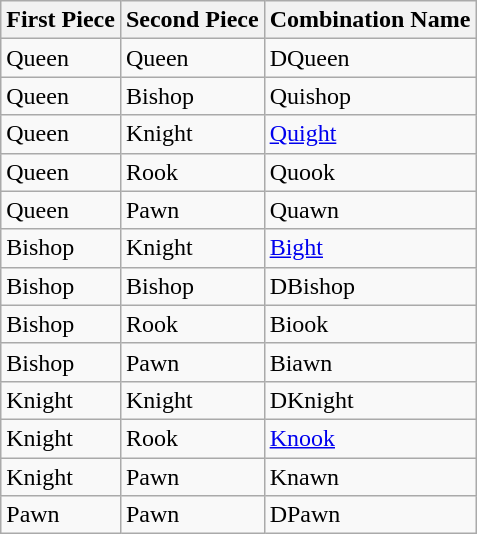<table class="wikitable">
<tr>
<th>First Piece</th>
<th>Second Piece</th>
<th>Combination Name</th>
</tr>
<tr>
<td>Queen</td>
<td>Queen</td>
<td>DQueen</td>
</tr>
<tr>
<td>Queen</td>
<td>Bishop</td>
<td>Quishop</td>
</tr>
<tr>
<td>Queen</td>
<td>Knight</td>
<td><a href='#'>Quight</a></td>
</tr>
<tr>
<td>Queen</td>
<td>Rook</td>
<td>Quook</td>
</tr>
<tr>
<td>Queen</td>
<td>Pawn</td>
<td>Quawn</td>
</tr>
<tr>
<td>Bishop</td>
<td>Knight</td>
<td><a href='#'>Bight</a></td>
</tr>
<tr>
<td>Bishop</td>
<td>Bishop</td>
<td>DBishop</td>
</tr>
<tr>
<td>Bishop</td>
<td>Rook</td>
<td>Biook</td>
</tr>
<tr>
<td>Bishop</td>
<td>Pawn</td>
<td>Biawn</td>
</tr>
<tr>
<td>Knight</td>
<td>Knight</td>
<td>DKnight</td>
</tr>
<tr>
<td>Knight</td>
<td>Rook</td>
<td><a href='#'>Knook</a></td>
</tr>
<tr>
<td>Knight</td>
<td>Pawn</td>
<td>Knawn</td>
</tr>
<tr>
<td>Pawn</td>
<td>Pawn</td>
<td>DPawn</td>
</tr>
</table>
